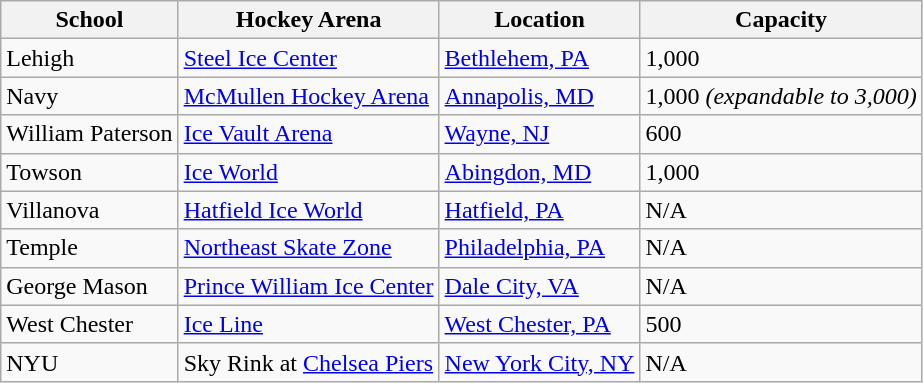<table class="wikitable sortable">
<tr>
<th>School</th>
<th>Hockey Arena</th>
<th>Location</th>
<th>Capacity</th>
</tr>
<tr>
<td>Lehigh</td>
<td><a href='#'>Steel Ice Center</a></td>
<td><a href='#'>Bethlehem, PA</a></td>
<td>1,000</td>
</tr>
<tr>
<td>Navy</td>
<td><a href='#'>McMullen Hockey Arena</a></td>
<td><a href='#'>Annapolis, MD</a></td>
<td>1,000 <em>(expandable to 3,000)</em></td>
</tr>
<tr>
<td>William Paterson</td>
<td><a href='#'>Ice Vault Arena</a></td>
<td><a href='#'>Wayne, NJ</a></td>
<td>600</td>
</tr>
<tr>
<td>Towson</td>
<td><a href='#'>Ice World</a></td>
<td><a href='#'>Abingdon, MD</a></td>
<td>1,000</td>
</tr>
<tr>
<td>Villanova</td>
<td><a href='#'>Hatfield Ice World</a></td>
<td><a href='#'>Hatfield, PA</a></td>
<td>N/A</td>
</tr>
<tr>
<td>Temple</td>
<td><a href='#'>Northeast Skate Zone</a></td>
<td><a href='#'>Philadelphia, PA</a></td>
<td>N/A</td>
</tr>
<tr>
<td>George Mason</td>
<td><a href='#'>Prince William Ice Center</a></td>
<td><a href='#'>Dale City, VA</a></td>
<td>N/A</td>
</tr>
<tr>
<td>West Chester</td>
<td><a href='#'>Ice Line</a></td>
<td><a href='#'>West Chester, PA</a></td>
<td>500</td>
</tr>
<tr>
<td>NYU</td>
<td>Sky Rink at <a href='#'>Chelsea Piers</a></td>
<td><a href='#'>New York City, NY</a></td>
<td>N/A</td>
</tr>
</table>
